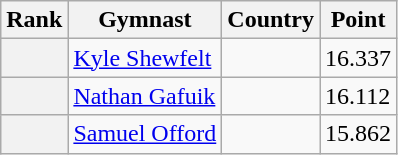<table class="wikitable sortable">
<tr>
<th>Rank</th>
<th>Gymnast</th>
<th>Country</th>
<th>Point</th>
</tr>
<tr>
<th></th>
<td><a href='#'>Kyle Shewfelt</a></td>
<td></td>
<td>16.337</td>
</tr>
<tr>
<th></th>
<td><a href='#'>Nathan Gafuik</a></td>
<td></td>
<td>16.112</td>
</tr>
<tr>
<th></th>
<td><a href='#'>Samuel Offord</a></td>
<td></td>
<td>15.862</td>
</tr>
</table>
